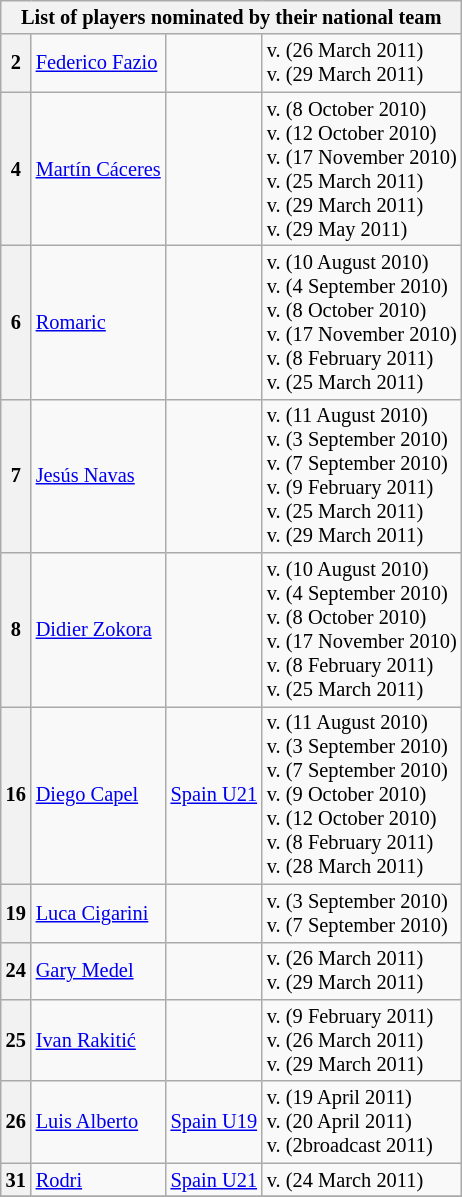<table class="wikitable collapsible collapsed" style="font-size: 85%">
<tr>
<th colspan="4">List of players nominated by their national team</th>
</tr>
<tr>
<th>2</th>
<td><a href='#'>Federico Fazio</a></td>
<td></td>
<td>v.  (26 March 2011)<br>v.  (29 March 2011)</td>
</tr>
<tr>
<th>4</th>
<td><a href='#'>Martín Cáceres</a></td>
<td></td>
<td>v.  (8 October 2010)<br>v.  (12 October 2010)<br>v.  (17 November 2010)<br>v.  (25 March 2011)<br>v.  (29 March 2011)<br>v.  (29 May 2011)</td>
</tr>
<tr>
<th>6</th>
<td><a href='#'>Romaric</a></td>
<td></td>
<td>v.  (10 August 2010)<br>v.  (4 September 2010)<br>v.  (8 October 2010)<br>v.  (17 November 2010)<br>v.  (8 February 2011)<br>v.  (25 March 2011)</td>
</tr>
<tr>
<th>7</th>
<td><a href='#'>Jesús Navas</a></td>
<td></td>
<td>v.  (11 August 2010)<br>v.  (3 September 2010)<br>v.  (7 September 2010)<br>v.  (9 February 2011)<br>v.  (25 March 2011)<br>v.  (29 March 2011)</td>
</tr>
<tr>
<th>8</th>
<td><a href='#'>Didier Zokora</a></td>
<td></td>
<td>v.  (10 August 2010)<br>v.  (4 September 2010)<br>v.  (8 October 2010)<br>v.  (17 November 2010)<br>v.  (8 February 2011)<br>v.  (25 March 2011)</td>
</tr>
<tr>
<th>16</th>
<td><a href='#'>Diego Capel</a></td>
<td> <a href='#'>Spain U21</a></td>
<td>v.  (11 August 2010)<br>v.  (3 September 2010)<br>v.  (7 September 2010)<br>v.  (9 October 2010)<br>v.  (12 October 2010)<br>v.  (8 February 2011)<br>v.  (28 March 2011)</td>
</tr>
<tr>
<th>19</th>
<td><a href='#'>Luca Cigarini</a></td>
<td></td>
<td>v.  (3 September 2010)<br>v.  (7 September 2010)</td>
</tr>
<tr>
<th>24</th>
<td><a href='#'>Gary Medel</a></td>
<td></td>
<td>v.  (26 March 2011)<br>v.  (29 March 2011)</td>
</tr>
<tr>
<th>25</th>
<td><a href='#'>Ivan Rakitić</a></td>
<td></td>
<td>v.  (9 February 2011)<br>v.  (26 March 2011)<br>v.  (29 March 2011)</td>
</tr>
<tr>
<th>26</th>
<td><a href='#'>Luis Alberto</a></td>
<td> <a href='#'>Spain U19</a></td>
<td>v.  (19 April 2011)<br>v.  (20 April 2011)<br>v.  (2broadcast 2011)</td>
</tr>
<tr>
<th>31</th>
<td><a href='#'>Rodri</a></td>
<td> <a href='#'>Spain U21</a></td>
<td>v.  (24 March 2011)</td>
</tr>
<tr>
</tr>
</table>
